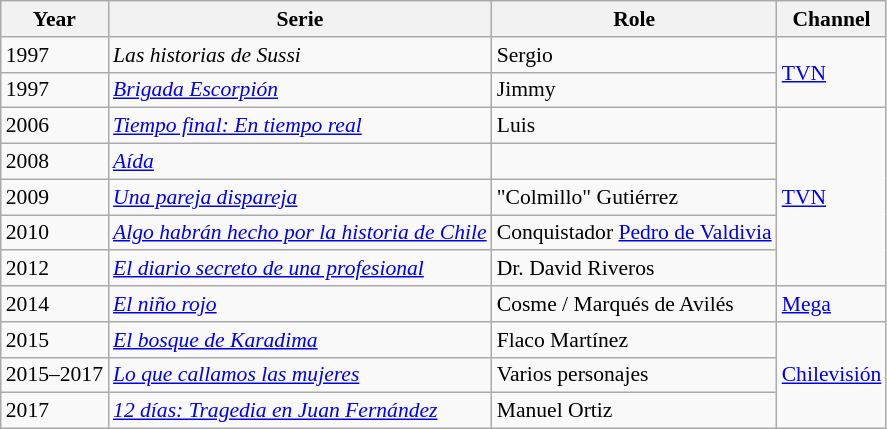<table class="wikitable" style="font-size: 90%;">
<tr>
<th>Year</th>
<th>Serie</th>
<th>Role</th>
<th>Channel</th>
</tr>
<tr>
<td>1997</td>
<td><em>Las historias de Sussi</em></td>
<td>Sergio</td>
<td rowspan=2><a href='#'>TVN</a></td>
</tr>
<tr>
<td>1997</td>
<td><em><a href='#'>Brigada Escorpión</a></em></td>
<td>Jimmy</td>
</tr>
<tr>
<td>2006</td>
<td><em><a href='#'>Tiempo final: En tiempo real</a></em></td>
<td>Luis</td>
<td rowspan=5><a href='#'>TVN</a></td>
</tr>
<tr>
<td>2008</td>
<td><em><a href='#'>Aída</a></em></td>
<td></td>
</tr>
<tr>
<td>2009</td>
<td><em><a href='#'>Una pareja dispareja</a></em></td>
<td>"Colmillo" Gutiérrez</td>
</tr>
<tr>
<td>2010</td>
<td><em><a href='#'>Algo habrán hecho por la historia de Chile</a></em></td>
<td>Conquistador <a href='#'>Pedro de Valdivia</a></td>
</tr>
<tr>
<td>2012</td>
<td><em><a href='#'>El diario secreto de una profesional</a></em></td>
<td>Dr. David Riveros</td>
</tr>
<tr>
<td>2014</td>
<td><em><a href='#'>El niño rojo</a></em></td>
<td>Cosme / Marqués de Avilés</td>
<td><a href='#'>Mega</a></td>
</tr>
<tr>
<td>2015</td>
<td><em><a href='#'>El bosque de Karadima</a></em></td>
<td>Flaco Martínez</td>
<td rowspan=3><a href='#'>Chilevisión</a></td>
</tr>
<tr>
<td>2015–2017</td>
<td><em><a href='#'>Lo que callamos las mujeres</a></em></td>
<td>Varios personajes</td>
</tr>
<tr>
<td>2017</td>
<td><em><a href='#'>12 días: Tragedia en Juan Fernández</a></em></td>
<td>Manuel Ortiz</td>
</tr>
</table>
